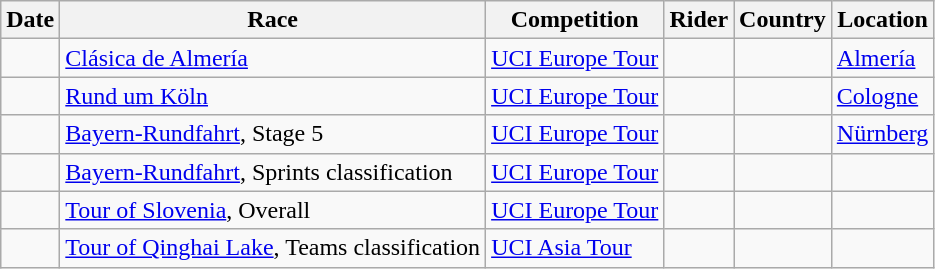<table class="wikitable sortable">
<tr>
<th>Date</th>
<th>Race</th>
<th>Competition</th>
<th>Rider</th>
<th>Country</th>
<th>Location</th>
</tr>
<tr>
<td></td>
<td><a href='#'>Clásica de Almería</a></td>
<td><a href='#'>UCI Europe Tour</a></td>
<td></td>
<td></td>
<td><a href='#'>Almería</a></td>
</tr>
<tr>
<td></td>
<td><a href='#'>Rund um Köln</a></td>
<td><a href='#'>UCI Europe Tour</a></td>
<td></td>
<td></td>
<td><a href='#'>Cologne</a></td>
</tr>
<tr>
<td></td>
<td><a href='#'>Bayern-Rundfahrt</a>, Stage 5</td>
<td><a href='#'>UCI Europe Tour</a></td>
<td></td>
<td></td>
<td><a href='#'>Nürnberg</a></td>
</tr>
<tr>
<td></td>
<td><a href='#'>Bayern-Rundfahrt</a>, Sprints classification</td>
<td><a href='#'>UCI Europe Tour</a></td>
<td></td>
<td></td>
<td></td>
</tr>
<tr>
<td></td>
<td><a href='#'>Tour of Slovenia</a>, Overall</td>
<td><a href='#'>UCI Europe Tour</a></td>
<td></td>
<td></td>
<td></td>
</tr>
<tr>
<td></td>
<td><a href='#'>Tour of Qinghai Lake</a>, Teams classification</td>
<td><a href='#'>UCI Asia Tour</a></td>
<td align="center"></td>
<td></td>
<td></td>
</tr>
</table>
